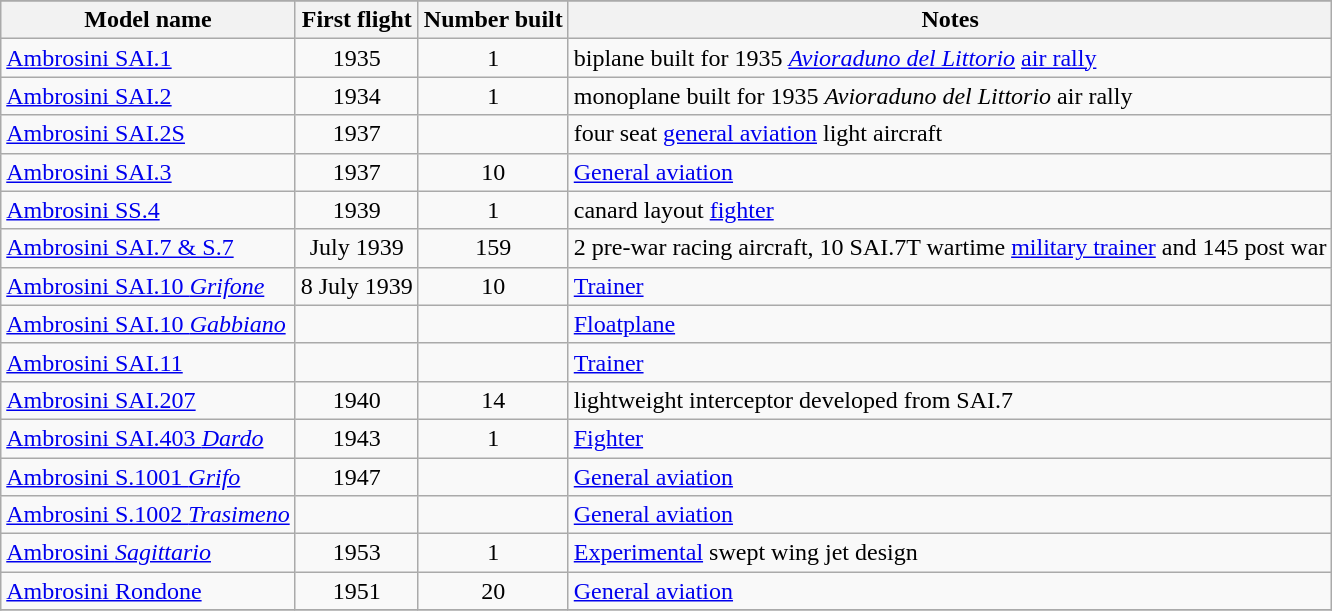<table class="wikitable">
<tr>
</tr>
<tr>
<th>Model name</th>
<th>First flight</th>
<th>Number built</th>
<th>Notes</th>
</tr>
<tr>
<td align=left><a href='#'>Ambrosini SAI.1</a></td>
<td align=center>1935</td>
<td align=center>1</td>
<td align=left>biplane built for 1935 <em><a href='#'>Avioraduno del Littorio</a></em> <a href='#'>air rally</a></td>
</tr>
<tr>
<td align=left><a href='#'>Ambrosini SAI.2</a></td>
<td align=center>1934</td>
<td align=center>1</td>
<td align=left>monoplane built for 1935 <em>Avioraduno del Littorio</em> air rally</td>
</tr>
<tr>
<td align=left><a href='#'>Ambrosini SAI.2S</a></td>
<td align=center>1937</td>
<td align=center></td>
<td align=left>four seat  <a href='#'>general aviation</a> light aircraft</td>
</tr>
<tr>
<td align=left><a href='#'>Ambrosini SAI.3</a></td>
<td align=center>1937</td>
<td align=center>10</td>
<td align=left><a href='#'>General aviation</a></td>
</tr>
<tr>
<td align=left><a href='#'>Ambrosini SS.4</a></td>
<td align=center>1939</td>
<td align=center>1</td>
<td align=left>canard layout <a href='#'>fighter</a></td>
</tr>
<tr>
<td align=left><a href='#'>Ambrosini SAI.7 & S.7</a></td>
<td align=center>July 1939</td>
<td align=center>159</td>
<td align=left>2 pre-war racing aircraft, 10 SAI.7T wartime <a href='#'>military trainer</a> and 145 post war</td>
</tr>
<tr>
<td align=left><a href='#'>Ambrosini SAI.10 <em>Grifone</em></a></td>
<td align=center>8 July 1939</td>
<td align=center>10</td>
<td align=left><a href='#'>Trainer</a></td>
</tr>
<tr>
<td align=left><a href='#'>Ambrosini SAI.10 <em>Gabbiano</em></a></td>
<td align=center></td>
<td align=center></td>
<td align=left><a href='#'>Floatplane</a></td>
</tr>
<tr>
<td align=left><a href='#'>Ambrosini SAI.11</a></td>
<td align=center></td>
<td align=center></td>
<td align=left><a href='#'>Trainer</a></td>
</tr>
<tr>
<td align="left"><a href='#'>Ambrosini SAI.207</a></td>
<td align="center">1940</td>
<td align="center">14</td>
<td align="left">lightweight interceptor developed from SAI.7</td>
</tr>
<tr>
<td align=left><a href='#'>Ambrosini SAI.403 <em>Dardo</em></a></td>
<td align=center>1943</td>
<td align=center>1</td>
<td align=left><a href='#'>Fighter</a></td>
</tr>
<tr>
<td align=left><a href='#'>Ambrosini S.1001 <em>Grifo</em></a></td>
<td align=center>1947</td>
<td align=center></td>
<td align=left><a href='#'>General aviation</a></td>
</tr>
<tr>
<td align=left><a href='#'>Ambrosini S.1002 <em>Trasimeno</em></a></td>
<td align=center></td>
<td align=center></td>
<td align=left><a href='#'>General aviation</a></td>
</tr>
<tr>
<td align=left><a href='#'>Ambrosini <em>Sagittario</em></a></td>
<td align=center>1953</td>
<td align=center>1</td>
<td align=left><a href='#'>Experimental</a> swept wing jet design</td>
</tr>
<tr>
<td align=left><a href='#'>Ambrosini Rondone</a></td>
<td align=center>1951</td>
<td align=center>20</td>
<td align=left><a href='#'>General aviation</a></td>
</tr>
<tr>
</tr>
</table>
